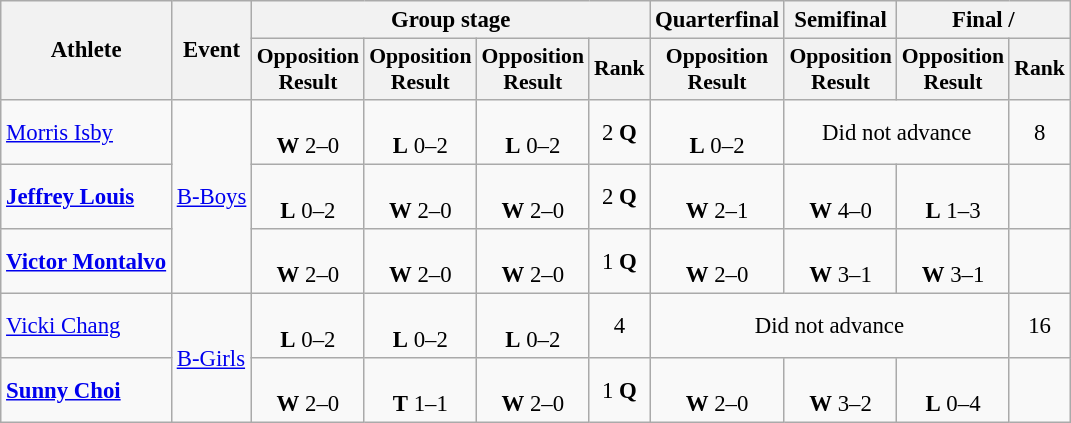<table class=wikitable style=font-size:95%;text-align:center>
<tr>
<th rowspan=2>Athlete</th>
<th rowspan=2>Event</th>
<th colspan=4>Group stage</th>
<th>Quarterfinal</th>
<th>Semifinal</th>
<th colspan=2>Final / </th>
</tr>
<tr style=font-size:95%>
<th>Opposition<br>Result</th>
<th>Opposition<br>Result</th>
<th>Opposition<br>Result</th>
<th>Rank</th>
<th>Opposition<br>Result</th>
<th>Opposition<br>Result</th>
<th>Opposition<br>Result</th>
<th>Rank</th>
</tr>
<tr>
<td align=left><a href='#'>Morris Isby</a></td>
<td align=left rowspan=3><a href='#'>B-Boys</a></td>
<td><br><strong>W</strong> 2–0</td>
<td><br><strong>L</strong> 0–2</td>
<td><br><strong>L</strong> 0–2</td>
<td>2 <strong>Q</strong></td>
<td><br><strong>L</strong> 0–2</td>
<td colspan=2>Did not advance</td>
<td>8</td>
</tr>
<tr>
<td align=left><strong><a href='#'>Jeffrey Louis</a></strong></td>
<td><br><strong>L</strong> 0–2</td>
<td><br><strong>W</strong> 2–0</td>
<td><br><strong>W</strong> 2–0</td>
<td>2 <strong>Q</strong></td>
<td><br><strong>W</strong> 2–1</td>
<td><br><strong>W</strong> 4–0</td>
<td><br><strong>L</strong> 1–3</td>
<td></td>
</tr>
<tr>
<td align=left><strong><a href='#'>Victor Montalvo</a></strong></td>
<td><br><strong>W</strong> 2–0</td>
<td><br><strong>W</strong> 2–0</td>
<td><br><strong>W</strong> 2–0</td>
<td>1 <strong>Q</strong></td>
<td><br><strong>W</strong> 2–0</td>
<td><br><strong>W</strong> 3–1</td>
<td><br><strong>W</strong> 3–1</td>
<td></td>
</tr>
<tr>
<td align=left><a href='#'>Vicki Chang</a></td>
<td align=left rowspan=2><a href='#'>B-Girls</a></td>
<td><br><strong>L</strong> 0–2</td>
<td><br><strong>L</strong> 0–2</td>
<td><br><strong>L</strong> 0–2</td>
<td>4</td>
<td colspan=3>Did not advance</td>
<td>16</td>
</tr>
<tr>
<td align=left><strong><a href='#'>Sunny Choi</a></strong></td>
<td><br><strong>W</strong> 2–0</td>
<td><br><strong>T</strong> 1–1</td>
<td><br><strong>W</strong> 2–0</td>
<td>1 <strong>Q</strong></td>
<td><br><strong>W</strong> 2–0</td>
<td><br><strong>W</strong> 3–2</td>
<td><br><strong>L</strong> 0–4</td>
<td></td>
</tr>
</table>
